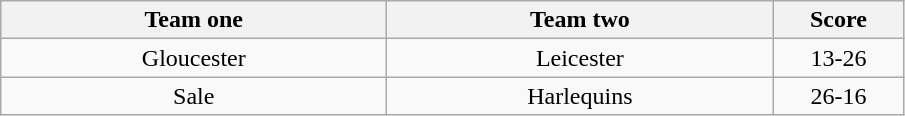<table class="wikitable" style="text-align: center">
<tr>
<th width=250>Team one</th>
<th width=250>Team two</th>
<th width=80>Score</th>
</tr>
<tr>
<td>Gloucester</td>
<td>Leicester</td>
<td>13-26</td>
</tr>
<tr>
<td>Sale</td>
<td>Harlequins</td>
<td>26-16</td>
</tr>
</table>
